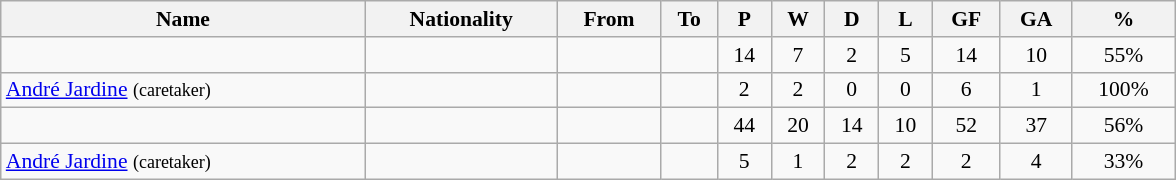<table class="wikitable sortable" style="width:62%; text-align:center; font-size:90%; text-align:left;">
<tr>
<th>Name</th>
<th>Nationality</th>
<th>From</th>
<th>To</th>
<th>P</th>
<th>W</th>
<th>D</th>
<th>L</th>
<th>GF</th>
<th>GA</th>
<th>%</th>
</tr>
<tr>
<td align=left></td>
<td></td>
<td align=left></td>
<td align=left></td>
<td align=center>14</td>
<td align=center>7</td>
<td align=center>2</td>
<td align=center>5</td>
<td align=center>14</td>
<td align=center>10</td>
<td align=center>55%</td>
</tr>
<tr>
<td align=left><a href='#'>André Jardine</a> <small>(caretaker)</small></td>
<td></td>
<td align=left></td>
<td align=left></td>
<td align=center>2</td>
<td align=center>2</td>
<td align=center>0</td>
<td align=center>0</td>
<td align=center>6</td>
<td align=center>1</td>
<td align=center>100%</td>
</tr>
<tr>
<td align=left></td>
<td></td>
<td align=left></td>
<td align=left></td>
<td align=center>44</td>
<td align=center>20</td>
<td align=center>14</td>
<td align=center>10</td>
<td align=center>52</td>
<td align=center>37</td>
<td align=center>56%</td>
</tr>
<tr>
<td align=left><a href='#'>André Jardine</a> <small>(caretaker)</small></td>
<td></td>
<td align=left></td>
<td align=left></td>
<td align=center>5</td>
<td align=center>1</td>
<td align=center>2</td>
<td align=center>2</td>
<td align=center>2</td>
<td align=center>4</td>
<td align=center>33%</td>
</tr>
</table>
